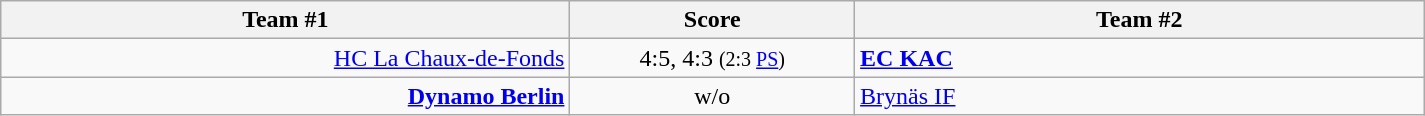<table class="wikitable" style="text-align: center;">
<tr>
<th width=22%>Team #1</th>
<th width=11%>Score</th>
<th width=22%>Team #2</th>
</tr>
<tr>
<td style="text-align: right;"><a href='#'>HC La Chaux-de-Fonds</a> </td>
<td>4:5, 4:3 <small>(2:3 <a href='#'>PS</a>)</small></td>
<td style="text-align: left;"> <strong><a href='#'>EC KAC</a></strong></td>
</tr>
<tr>
<td style="text-align: right;"><strong><a href='#'>Dynamo Berlin</a></strong> </td>
<td>w/o</td>
<td style="text-align: left;"> <a href='#'>Brynäs IF</a></td>
</tr>
</table>
